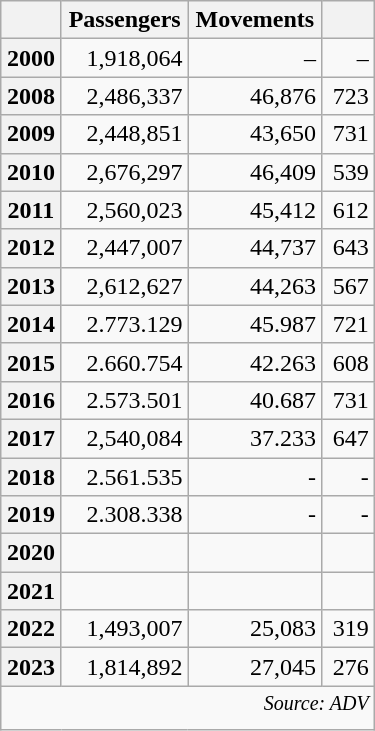<table class="wikitable" style="text-align: right; width:250px;" align=>
<tr>
<th style="width:75px"></th>
<th style="width:200px">Passengers</th>
<th style="width:200px">Movements</th>
<th style="width:200px"></th>
</tr>
<tr>
<th>2000</th>
<td>1,918,064</td>
<td>–</td>
<td>–</td>
</tr>
<tr>
<th>2008</th>
<td> 2,486,337</td>
<td>46,876</td>
<td>723</td>
</tr>
<tr>
<th>2009</th>
<td> 2,448,851</td>
<td> 43,650</td>
<td> 731</td>
</tr>
<tr>
<th>2010</th>
<td> 2,676,297</td>
<td> 46,409</td>
<td> 539</td>
</tr>
<tr>
<th>2011</th>
<td> 2,560,023</td>
<td> 45,412</td>
<td> 612</td>
</tr>
<tr>
<th>2012</th>
<td> 2,447,007</td>
<td> 44,737</td>
<td> 643</td>
</tr>
<tr>
<th>2013</th>
<td> 2,612,627</td>
<td> 44,263</td>
<td> 567</td>
</tr>
<tr>
<th>2014</th>
<td> 2.773.129</td>
<td> 45.987</td>
<td> 721</td>
</tr>
<tr>
<th>2015</th>
<td> 2.660.754</td>
<td> 42.263</td>
<td> 608</td>
</tr>
<tr>
<th>2016</th>
<td> 2.573.501</td>
<td> 40.687</td>
<td> 731</td>
</tr>
<tr>
<th>2017</th>
<td> 2,540,084</td>
<td> 37.233</td>
<td> 647</td>
</tr>
<tr>
<th>2018</th>
<td> 2.561.535</td>
<td> -</td>
<td> -</td>
</tr>
<tr>
<th>2019</th>
<td> 2.308.338</td>
<td> -</td>
<td> -</td>
</tr>
<tr>
<th>2020</th>
<td></td>
<td></td>
<td></td>
</tr>
<tr>
<th>2021</th>
<td></td>
<td></td>
<td></td>
</tr>
<tr>
<th>2022</th>
<td> 1,493,007</td>
<td> 25,083</td>
<td> 319</td>
</tr>
<tr>
<th>2023</th>
<td> 1,814,892</td>
<td> 27,045</td>
<td> 276</td>
</tr>
<tr>
<td colspan="5" style="text-align:right;"><sup><em>Source: ADV</em></sup></td>
</tr>
</table>
